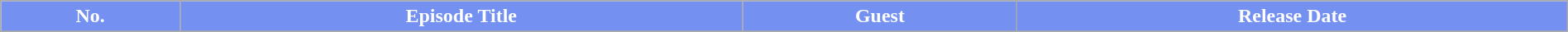<table class="wikitable plainrowheaders mw-collapsible" style="width:100%; margin:auto;">
<tr>
<th style="color:white; background-color: #7491F1">No.</th>
<th style="color:white; background-color: #7491F1">Episode Title</th>
<th style="color:white; background-color: #7491F1">Guest</th>
<th style="color:white; background-color: #7491F1">Release Date</th>
</tr>
<tr>
</tr>
</table>
